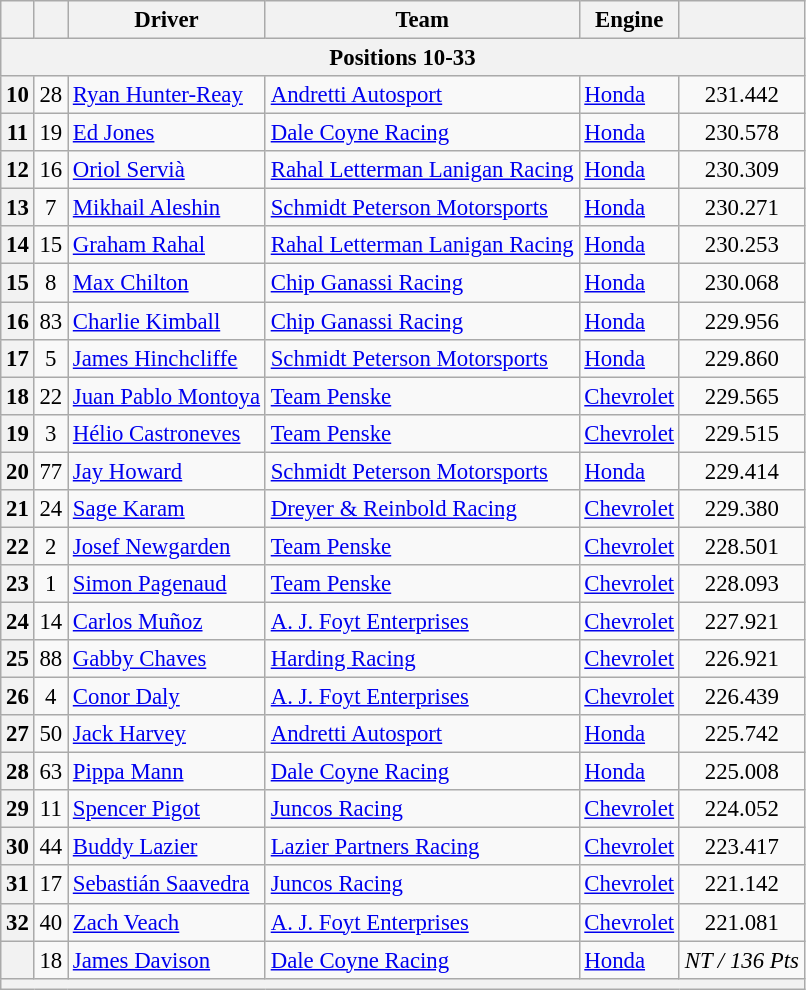<table class="wikitable" style="font-size:95%;">
<tr>
<th></th>
<th></th>
<th>Driver</th>
<th>Team</th>
<th>Engine</th>
<th></th>
</tr>
<tr>
<th scope="row" colspan=6>Positions 10-33</th>
</tr>
<tr>
<th scope="row">10</th>
<td style="text-align:center;">28</td>
<td> <a href='#'>Ryan Hunter-Reay</a> <strong></strong></td>
<td><a href='#'>Andretti Autosport</a></td>
<td><a href='#'>Honda</a></td>
<td style="text-align:center;">231.442</td>
</tr>
<tr>
<th scope="row">11</th>
<td style="text-align:center;">19</td>
<td> <a href='#'>Ed Jones</a> <strong></strong></td>
<td><a href='#'>Dale Coyne Racing</a></td>
<td><a href='#'>Honda</a></td>
<td style="text-align:center;">230.578</td>
</tr>
<tr>
<th scope="row">12</th>
<td style="text-align:center;">16</td>
<td> <a href='#'>Oriol Servià</a></td>
<td><a href='#'>Rahal Letterman Lanigan Racing</a></td>
<td><a href='#'>Honda</a></td>
<td style="text-align:center;">230.309</td>
</tr>
<tr>
<th scope="row">13</th>
<td style="text-align:center;">7</td>
<td> <a href='#'>Mikhail Aleshin</a></td>
<td><a href='#'>Schmidt Peterson Motorsports</a></td>
<td><a href='#'>Honda</a></td>
<td style="text-align:center;">230.271</td>
</tr>
<tr>
<th scope="row">14</th>
<td style="text-align:center;">15</td>
<td> <a href='#'>Graham Rahal</a></td>
<td><a href='#'>Rahal Letterman Lanigan Racing</a></td>
<td><a href='#'>Honda</a></td>
<td style="text-align:center;">230.253</td>
</tr>
<tr>
<th scope="row">15</th>
<td style="text-align:center;">8</td>
<td> <a href='#'>Max Chilton</a></td>
<td><a href='#'>Chip Ganassi Racing</a></td>
<td><a href='#'>Honda</a></td>
<td style="text-align:center;">230.068</td>
</tr>
<tr>
<th scope="row">16</th>
<td style="text-align:center;">83</td>
<td> <a href='#'>Charlie Kimball</a></td>
<td><a href='#'>Chip Ganassi Racing</a></td>
<td><a href='#'>Honda</a></td>
<td style="text-align:center;">229.956</td>
</tr>
<tr>
<th scope="row">17</th>
<td style="text-align:center;">5</td>
<td> <a href='#'>James Hinchcliffe</a></td>
<td><a href='#'>Schmidt Peterson Motorsports</a></td>
<td><a href='#'>Honda</a></td>
<td style="text-align:center;">229.860</td>
</tr>
<tr>
<th scope="row">18</th>
<td style="text-align:center;">22</td>
<td> <a href='#'>Juan Pablo Montoya</a> <strong></strong></td>
<td><a href='#'>Team Penske</a></td>
<td><a href='#'>Chevrolet</a></td>
<td style="text-align:center;">229.565</td>
</tr>
<tr>
<th scope="row">19</th>
<td style="text-align:center;">3</td>
<td> <a href='#'>Hélio Castroneves</a> <strong></strong></td>
<td><a href='#'>Team Penske</a></td>
<td><a href='#'>Chevrolet</a></td>
<td style="text-align:center;">229.515</td>
</tr>
<tr>
<th scope="row">20</th>
<td style="text-align:center;">77</td>
<td> <a href='#'>Jay Howard</a></td>
<td><a href='#'>Schmidt Peterson Motorsports</a></td>
<td><a href='#'>Honda</a></td>
<td style="text-align:center;">229.414</td>
</tr>
<tr>
<th scope="row">21</th>
<td style="text-align:center;">24</td>
<td> <a href='#'>Sage Karam</a></td>
<td><a href='#'>Dreyer & Reinbold Racing</a></td>
<td><a href='#'>Chevrolet</a></td>
<td style="text-align:center;">229.380</td>
</tr>
<tr>
<th scope="row">22</th>
<td style="text-align:center;">2</td>
<td> <a href='#'>Josef Newgarden</a></td>
<td><a href='#'>Team Penske</a></td>
<td><a href='#'>Chevrolet</a></td>
<td style="text-align:center;">228.501</td>
</tr>
<tr>
<th scope="row">23</th>
<td style="text-align:center;">1</td>
<td> <a href='#'>Simon Pagenaud</a></td>
<td><a href='#'>Team Penske</a></td>
<td><a href='#'>Chevrolet</a></td>
<td style="text-align:center;">228.093</td>
</tr>
<tr>
<th scope="row">24</th>
<td style="text-align:center;">14</td>
<td> <a href='#'>Carlos Muñoz</a></td>
<td><a href='#'>A. J. Foyt Enterprises</a></td>
<td><a href='#'>Chevrolet</a></td>
<td style="text-align:center;">227.921</td>
</tr>
<tr>
<th scope="row">25</th>
<td style="text-align:center;">88</td>
<td> <a href='#'>Gabby Chaves</a></td>
<td><a href='#'>Harding Racing</a></td>
<td><a href='#'>Chevrolet</a></td>
<td style="text-align:center;">226.921</td>
</tr>
<tr>
<th scope="row">26</th>
<td style="text-align:center;">4</td>
<td> <a href='#'>Conor Daly</a></td>
<td><a href='#'>A. J. Foyt Enterprises</a></td>
<td><a href='#'>Chevrolet</a></td>
<td style="text-align:center;">226.439</td>
</tr>
<tr>
<th scope="row">27</th>
<td style="text-align:center;">50</td>
<td> <a href='#'>Jack Harvey</a> <strong></strong></td>
<td><a href='#'>Andretti Autosport</a></td>
<td><a href='#'>Honda</a></td>
<td style="text-align:center;">225.742</td>
</tr>
<tr>
<th scope="row">28</th>
<td style="text-align:center;">63</td>
<td> <a href='#'>Pippa Mann</a></td>
<td><a href='#'>Dale Coyne Racing</a></td>
<td><a href='#'>Honda</a></td>
<td style="text-align:center;">225.008</td>
</tr>
<tr>
<th scope="row">29</th>
<td style="text-align:center;">11</td>
<td> <a href='#'>Spencer Pigot</a></td>
<td><a href='#'>Juncos Racing</a></td>
<td><a href='#'>Chevrolet</a></td>
<td style="text-align:center;">224.052</td>
</tr>
<tr>
<th scope="row">30</th>
<td style="text-align:center;">44</td>
<td> <a href='#'>Buddy Lazier</a> <strong></strong></td>
<td><a href='#'>Lazier Partners Racing</a></td>
<td><a href='#'>Chevrolet</a></td>
<td style="text-align:center;">223.417</td>
</tr>
<tr>
<th scope="row">31</th>
<td style="text-align:center;">17</td>
<td> <a href='#'>Sebastián Saavedra</a></td>
<td><a href='#'>Juncos Racing</a></td>
<td><a href='#'>Chevrolet</a></td>
<td style="text-align:center;">221.142</td>
</tr>
<tr>
<th scope="row">32</th>
<td style="text-align:center;">40</td>
<td> <a href='#'>Zach Veach</a> <strong></strong></td>
<td><a href='#'>A. J. Foyt Enterprises</a></td>
<td><a href='#'>Chevrolet</a></td>
<td style="text-align:center;">221.081</td>
</tr>
<tr>
<th scope="row"></th>
<td style="text-align:center;">18</td>
<td> <a href='#'>James Davison</a></td>
<td><a href='#'>Dale Coyne Racing</a></td>
<td><a href='#'>Honda</a></td>
<td style="text-align:center;"><em>NT / 136 Pts</em></td>
</tr>
<tr>
<th colspan=6></th>
</tr>
</table>
